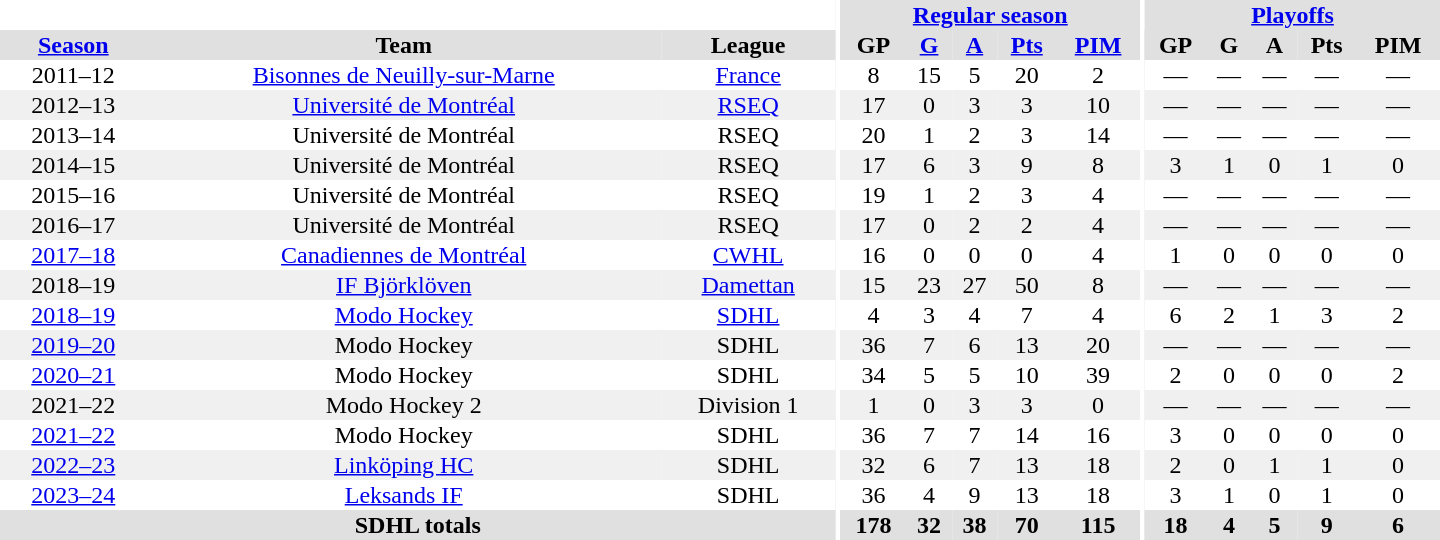<table border="0" cellpadding="1" cellspacing="0" style="text-align:center; width:60em">
<tr bgcolor="#e0e0e0">
<th colspan="3" bgcolor="#ffffff"></th>
<th rowspan="99" bgcolor="#ffffff"></th>
<th colspan="5"><a href='#'>Regular season</a></th>
<th rowspan="99" bgcolor="#ffffff"></th>
<th colspan="5"><a href='#'>Playoffs</a></th>
</tr>
<tr bgcolor="#e0e0e0">
<th><a href='#'>Season</a></th>
<th>Team</th>
<th>League</th>
<th>GP</th>
<th><a href='#'>G</a></th>
<th><a href='#'>A</a></th>
<th><a href='#'>Pts</a></th>
<th><a href='#'>PIM</a></th>
<th>GP</th>
<th>G</th>
<th>A</th>
<th>Pts</th>
<th>PIM</th>
</tr>
<tr>
<td>2011–12</td>
<td><a href='#'>Bisonnes de Neuilly-sur-Marne</a></td>
<td><a href='#'>France</a></td>
<td>8</td>
<td>15</td>
<td>5</td>
<td>20</td>
<td>2</td>
<td>—</td>
<td>—</td>
<td>—</td>
<td>—</td>
<td>—</td>
</tr>
<tr bgcolor="f0f0f0">
<td>2012–13</td>
<td><a href='#'>Université de Montréal</a></td>
<td><a href='#'>RSEQ</a></td>
<td>17</td>
<td>0</td>
<td>3</td>
<td>3</td>
<td>10</td>
<td>—</td>
<td>—</td>
<td>—</td>
<td>—</td>
<td>—</td>
</tr>
<tr>
<td>2013–14</td>
<td>Université de Montréal</td>
<td>RSEQ</td>
<td>20</td>
<td>1</td>
<td>2</td>
<td>3</td>
<td>14</td>
<td>—</td>
<td>—</td>
<td>—</td>
<td>—</td>
<td>—</td>
</tr>
<tr bgcolor="f0f0f0">
<td>2014–15</td>
<td>Université de Montréal</td>
<td>RSEQ</td>
<td>17</td>
<td>6</td>
<td>3</td>
<td>9</td>
<td>8</td>
<td>3</td>
<td>1</td>
<td>0</td>
<td>1</td>
<td>0</td>
</tr>
<tr>
<td>2015–16</td>
<td>Université de Montréal</td>
<td>RSEQ</td>
<td>19</td>
<td>1</td>
<td>2</td>
<td>3</td>
<td>4</td>
<td>—</td>
<td>—</td>
<td>—</td>
<td>—</td>
<td>—</td>
</tr>
<tr bgcolor="f0f0f0">
<td>2016–17</td>
<td>Université de Montréal</td>
<td>RSEQ</td>
<td>17</td>
<td>0</td>
<td>2</td>
<td>2</td>
<td>4</td>
<td>—</td>
<td>—</td>
<td>—</td>
<td>—</td>
<td>—</td>
</tr>
<tr>
<td><a href='#'>2017–18</a></td>
<td><a href='#'>Canadiennes de Montréal</a></td>
<td><a href='#'>CWHL</a></td>
<td>16</td>
<td>0</td>
<td>0</td>
<td>0</td>
<td>4</td>
<td>1</td>
<td>0</td>
<td>0</td>
<td>0</td>
<td>0</td>
</tr>
<tr bgcolor="#f0f0f0">
<td>2018–19</td>
<td><a href='#'>IF Björklöven</a></td>
<td><a href='#'>Damettan</a></td>
<td>15</td>
<td>23</td>
<td>27</td>
<td>50</td>
<td>8</td>
<td>—</td>
<td>—</td>
<td>—</td>
<td>—</td>
<td>—</td>
</tr>
<tr>
<td><a href='#'>2018–19</a></td>
<td><a href='#'>Modo Hockey</a></td>
<td><a href='#'>SDHL</a></td>
<td>4</td>
<td>3</td>
<td>4</td>
<td>7</td>
<td>4</td>
<td>6</td>
<td>2</td>
<td>1</td>
<td>3</td>
<td>2</td>
</tr>
<tr bgcolor="#f0f0f0">
<td><a href='#'>2019–20</a></td>
<td>Modo Hockey</td>
<td>SDHL</td>
<td>36</td>
<td>7</td>
<td>6</td>
<td>13</td>
<td>20</td>
<td>—</td>
<td>—</td>
<td>—</td>
<td>—</td>
<td>—</td>
</tr>
<tr>
<td><a href='#'>2020–21</a></td>
<td>Modo Hockey</td>
<td>SDHL</td>
<td>34</td>
<td>5</td>
<td>5</td>
<td>10</td>
<td>39</td>
<td>2</td>
<td>0</td>
<td>0</td>
<td>0</td>
<td>2</td>
</tr>
<tr bgcolor="f0f0f0">
<td>2021–22</td>
<td>Modo Hockey 2</td>
<td>Division 1</td>
<td>1</td>
<td>0</td>
<td>3</td>
<td>3</td>
<td>0</td>
<td>—</td>
<td>—</td>
<td>—</td>
<td>—</td>
<td>—</td>
</tr>
<tr>
<td><a href='#'>2021–22</a></td>
<td>Modo Hockey</td>
<td>SDHL</td>
<td>36</td>
<td>7</td>
<td>7</td>
<td>14</td>
<td>16</td>
<td>3</td>
<td>0</td>
<td>0</td>
<td>0</td>
<td>0</td>
</tr>
<tr bgcolor="f0f0f0">
<td><a href='#'>2022–23</a></td>
<td><a href='#'>Linköping HC</a></td>
<td>SDHL</td>
<td>32</td>
<td>6</td>
<td>7</td>
<td>13</td>
<td>18</td>
<td>2</td>
<td>0</td>
<td>1</td>
<td>1</td>
<td>0</td>
</tr>
<tr>
<td><a href='#'>2023–24</a></td>
<td><a href='#'>Leksands IF</a></td>
<td>SDHL</td>
<td>36</td>
<td>4</td>
<td>9</td>
<td>13</td>
<td>18</td>
<td>3</td>
<td>1</td>
<td>0</td>
<td>1</td>
<td>0</td>
</tr>
<tr bgcolor="#e0e0e0">
<th colspan="3">SDHL totals</th>
<th>178</th>
<th>32</th>
<th>38</th>
<th>70</th>
<th>115</th>
<th>18</th>
<th>4</th>
<th>5</th>
<th>9</th>
<th>6</th>
</tr>
</table>
